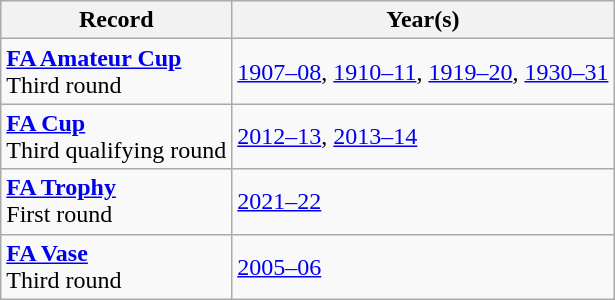<table class="wikitable collapsible">
<tr>
<th>Record</th>
<th>Year(s)</th>
</tr>
<tr>
<td><strong><a href='#'>FA Amateur Cup</a></strong><br>Third round</td>
<td><a href='#'>1907–08</a>, <a href='#'>1910–11</a>, <a href='#'>1919–20</a>, <a href='#'>1930–31</a></td>
</tr>
<tr>
<td><strong><a href='#'>FA Cup</a></strong><br>Third qualifying round</td>
<td><a href='#'>2012–13</a>, <a href='#'>2013–14</a></td>
</tr>
<tr>
<td><strong><a href='#'>FA Trophy</a></strong><br>First round</td>
<td><a href='#'>2021–22</a></td>
</tr>
<tr>
<td><strong><a href='#'>FA Vase</a></strong><br>Third round</td>
<td><a href='#'>2005–06</a></td>
</tr>
</table>
